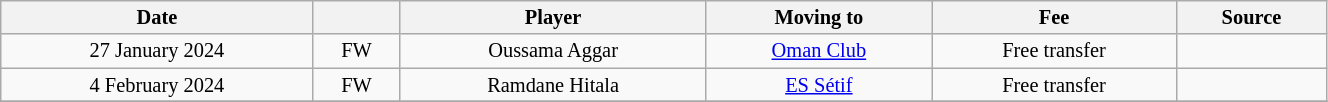<table class="wikitable sortable" style="width:70%; text-align:center; font-size:85%; text-align:centre;">
<tr>
<th>Date</th>
<th></th>
<th>Player</th>
<th>Moving to</th>
<th>Fee</th>
<th>Source</th>
</tr>
<tr>
<td>27 January 2024</td>
<td>FW</td>
<td> Oussama Aggar</td>
<td> <a href='#'>Oman Club</a></td>
<td>Free transfer</td>
<td></td>
</tr>
<tr>
<td>4 February 2024</td>
<td>FW</td>
<td> Ramdane Hitala</td>
<td><a href='#'>ES Sétif</a></td>
<td>Free transfer</td>
<td></td>
</tr>
<tr>
</tr>
</table>
